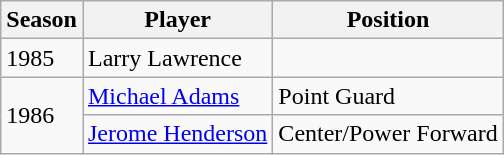<table class="wikitable">
<tr>
<th>Season</th>
<th>Player</th>
<th>Position</th>
</tr>
<tr>
<td rowspan="2">1985</td>
<td>Larry Lawrence</td>
<td></td>
</tr>
<tr>
<td rowspan="2"><a href='#'>Michael Adams</a></td>
<td rowspan="2">Point Guard</td>
</tr>
<tr>
<td rowspan="2">1986</td>
</tr>
<tr>
<td><a href='#'>Jerome Henderson</a></td>
<td>Center/Power Forward</td>
</tr>
</table>
